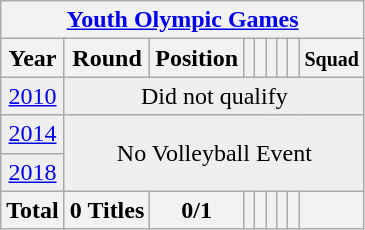<table class="wikitable" style="text-align: center;">
<tr>
<th colspan=9><a href='#'>Youth Olympic Games</a></th>
</tr>
<tr>
<th>Year</th>
<th>Round</th>
<th>Position</th>
<th></th>
<th></th>
<th></th>
<th></th>
<th></th>
<th><small>Squad</small></th>
</tr>
<tr bgcolor="efefef">
<td> <a href='#'>2010</a></td>
<td colspan=9>Did not qualify</td>
</tr>
<tr bgcolor="efefef">
<td> <a href='#'>2014</a></td>
<td colspan=9 rowspan=2 align=center>No Volleyball Event</td>
</tr>
<tr bgcolor="efefef">
<td> <a href='#'>2018</a></td>
</tr>
<tr>
<th>Total</th>
<th>0 Titles</th>
<th>0/1</th>
<th></th>
<th></th>
<th></th>
<th></th>
<th></th>
<th></th>
</tr>
</table>
